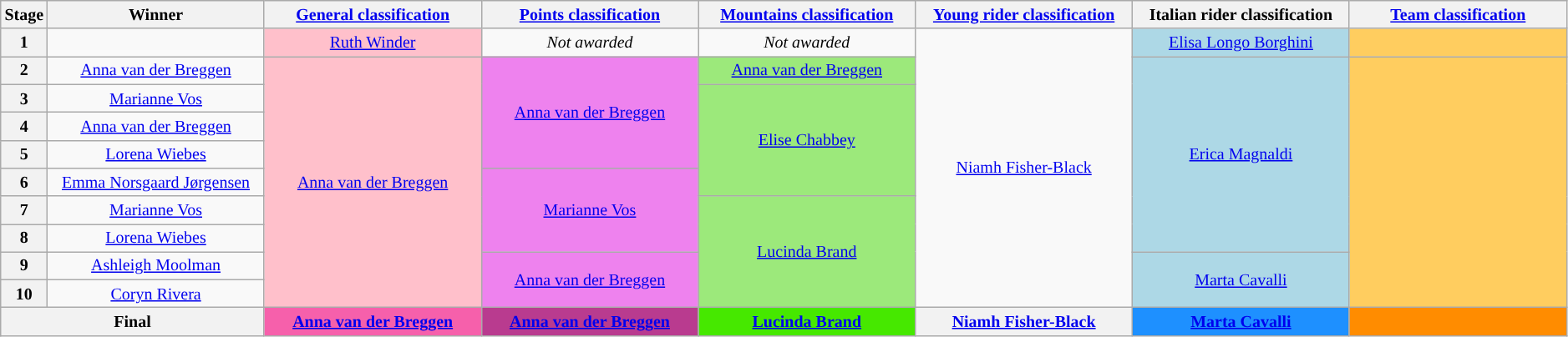<table class="wikitable" style="text-align: center; font-size:smaller;">
<tr style="background-color: #efefef;">
<th width="2%">Stage</th>
<th width="14%">Winner</th>
<th width="14%"><a href='#'>General classification</a><br></th>
<th width="14%"><a href='#'>Points classification</a><br></th>
<th width="14%"><a href='#'>Mountains classification</a><br></th>
<th width="14%"><a href='#'>Young rider classification</a><br></th>
<th width="14%">Italian rider classification<br></th>
<th width="14%"><a href='#'>Team classification</a><br></th>
</tr>
<tr>
<th>1</th>
<td></td>
<td style="background:pink;"><a href='#'>Ruth Winder</a></td>
<td><em>Not awarded</em></td>
<td><em>Not awarded</em></td>
<td style="background:offwhite;" rowspan="10"><a href='#'>Niamh Fisher-Black</a></td>
<td style="background:lightblue;"><a href='#'>Elisa Longo Borghini</a></td>
<td style="background:#FFCD5F;"></td>
</tr>
<tr>
<th>2</th>
<td><a href='#'>Anna van der Breggen</a></td>
<td style="background:pink;" rowspan="9"><a href='#'>Anna van der Breggen</a></td>
<td style="background:violet;" rowspan="4"><a href='#'>Anna van der Breggen</a></td>
<td style="background:#9CE97B;"><a href='#'>Anna van der Breggen</a></td>
<td style="background:lightblue;" rowspan="7"><a href='#'>Erica Magnaldi</a></td>
<td style="background:#FFCD5F;" rowspan="9"></td>
</tr>
<tr>
<th>3</th>
<td><a href='#'>Marianne Vos</a></td>
<td style="background:#9CE97B;" rowspan="4"><a href='#'>Elise Chabbey</a></td>
</tr>
<tr>
<th>4</th>
<td><a href='#'>Anna van der Breggen</a></td>
</tr>
<tr>
<th>5</th>
<td><a href='#'>Lorena Wiebes</a></td>
</tr>
<tr>
<th>6</th>
<td><a href='#'>Emma Norsgaard Jørgensen</a></td>
<td style="background:violet;" rowspan="3"><a href='#'>Marianne Vos</a></td>
</tr>
<tr>
<th>7</th>
<td><a href='#'>Marianne Vos</a></td>
<td style="background:#9CE97B;" rowspan="4"><a href='#'>Lucinda Brand</a></td>
</tr>
<tr>
<th>8</th>
<td><a href='#'>Lorena Wiebes</a></td>
</tr>
<tr>
<th>9</th>
<td><a href='#'>Ashleigh Moolman</a></td>
<td style="background:violet;" rowspan="2"><a href='#'>Anna van der Breggen</a></td>
<td style="background:lightblue;" rowspan="2"><a href='#'>Marta Cavalli</a></td>
</tr>
<tr>
<th>10</th>
<td><a href='#'>Coryn Rivera</a></td>
</tr>
<tr>
<th colspan="2">Final</th>
<th style="background:#F660AB;"><a href='#'>Anna van der Breggen</a></th>
<th style="background:#B93B8F;"><a href='#'>Anna van der Breggen</a></th>
<th style="background:#46E800;"><a href='#'>Lucinda Brand</a></th>
<th style="background:offwhite;"><a href='#'>Niamh Fisher-Black</a></th>
<th style="background:dodgerblue;"><a href='#'>Marta Cavalli</a></th>
<th style="background:#FF8C00;"></th>
</tr>
</table>
